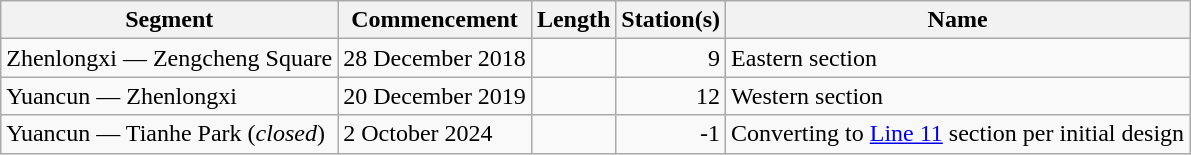<table class="wikitable" style="border-collapse: collapse; text-align: right;">
<tr>
<th>Segment</th>
<th>Commencement</th>
<th>Length</th>
<th>Station(s)</th>
<th>Name</th>
</tr>
<tr>
<td style="text-align: left;">Zhenlongxi — Zengcheng Square</td>
<td style="text-align: left;">28 December 2018</td>
<td></td>
<td>9</td>
<td style="text-align: left;">Eastern section</td>
</tr>
<tr>
<td style="text-align: left;">Yuancun — Zhenlongxi</td>
<td style="text-align: left;">20 December 2019</td>
<td></td>
<td>12</td>
<td style="text-align: left;">Western section</td>
</tr>
<tr>
<td style="text-align: left;">Yuancun — Tianhe Park (<em>closed</em>)</td>
<td style="text-align: left;">2 October 2024</td>
<td></td>
<td>-1</td>
<td style="text-align: left;">Converting to <a href='#'>Line 11</a> section per initial design</td>
</tr>
</table>
